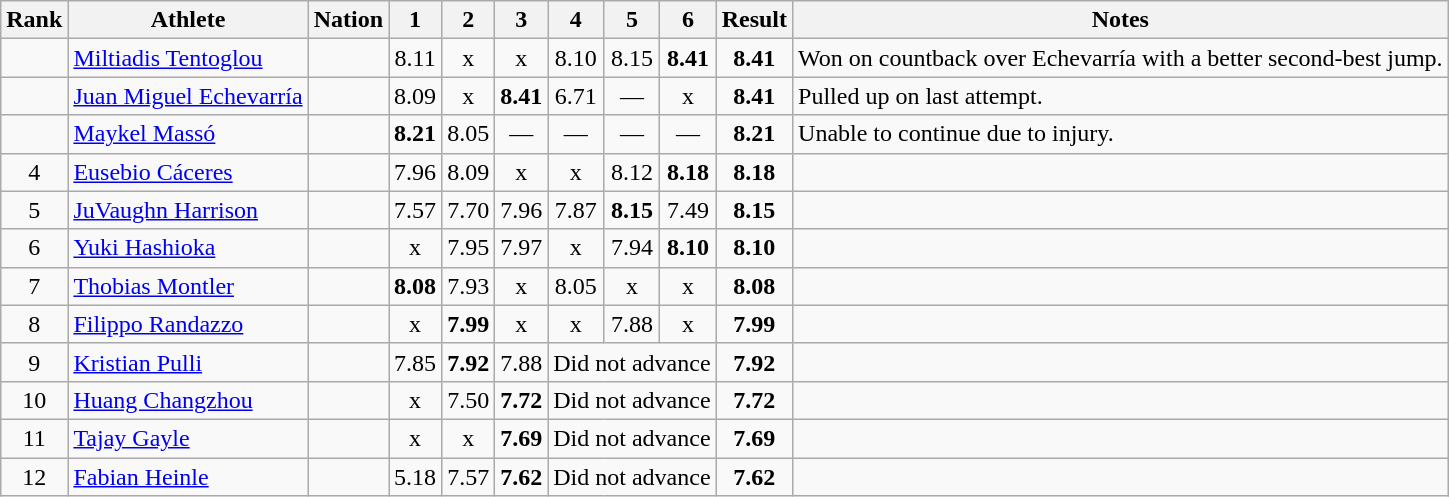<table class="wikitable sortable" style="text-align:center">
<tr>
<th>Rank</th>
<th>Athlete</th>
<th>Nation</th>
<th>1</th>
<th>2</th>
<th>3</th>
<th>4</th>
<th>5</th>
<th>6</th>
<th>Result</th>
<th>Notes</th>
</tr>
<tr>
<td></td>
<td align="left"><a href='#'>Miltiadis Tentoglou</a></td>
<td align="left"></td>
<td>8.11</td>
<td>x</td>
<td>x</td>
<td>8.10</td>
<td>8.15</td>
<td><strong>8.41</strong></td>
<td><strong>8.41</strong></td>
<td align="left">Won on countback over Echevarría with a better second-best jump.</td>
</tr>
<tr>
<td></td>
<td align="left"><a href='#'>Juan Miguel Echevarría</a></td>
<td align="left"></td>
<td>8.09</td>
<td>x</td>
<td><strong>8.41</strong></td>
<td>6.71</td>
<td>—</td>
<td>x</td>
<td><strong>8.41</strong></td>
<td align="left">Pulled up on last attempt.</td>
</tr>
<tr>
<td></td>
<td align="left"><a href='#'>Maykel Massó</a></td>
<td align="left"></td>
<td><strong>8.21</strong></td>
<td>8.05</td>
<td>—</td>
<td>—</td>
<td>—</td>
<td>—</td>
<td><strong>8.21</strong></td>
<td align="left">Unable to continue due to injury.</td>
</tr>
<tr>
<td>4</td>
<td align="left"><a href='#'>Eusebio Cáceres</a></td>
<td align="left"></td>
<td>7.96</td>
<td>8.09</td>
<td>x</td>
<td>x</td>
<td>8.12</td>
<td><strong>8.18</strong></td>
<td><strong>8.18</strong></td>
<td align="left"></td>
</tr>
<tr>
<td>5</td>
<td align="left"><a href='#'>JuVaughn Harrison</a></td>
<td align="left"></td>
<td>7.57</td>
<td>7.70</td>
<td>7.96</td>
<td>7.87</td>
<td><strong>8.15</strong></td>
<td>7.49</td>
<td><strong>8.15</strong></td>
<td></td>
</tr>
<tr>
<td>6</td>
<td align="left"><a href='#'>Yuki Hashioka</a></td>
<td align="left"></td>
<td>x</td>
<td>7.95</td>
<td>7.97</td>
<td>x</td>
<td>7.94</td>
<td><strong>8.10</strong></td>
<td><strong>8.10</strong></td>
<td></td>
</tr>
<tr>
<td>7</td>
<td align="left"><a href='#'>Thobias Montler</a></td>
<td align="left"></td>
<td><strong>8.08</strong></td>
<td>7.93</td>
<td>x</td>
<td>8.05</td>
<td>x</td>
<td>x</td>
<td><strong>8.08</strong></td>
<td></td>
</tr>
<tr>
<td>8</td>
<td align="left"><a href='#'>Filippo Randazzo</a></td>
<td align="left"></td>
<td>x</td>
<td><strong>7.99</strong></td>
<td>x</td>
<td>x</td>
<td>7.88</td>
<td>x</td>
<td><strong>7.99</strong></td>
<td></td>
</tr>
<tr>
<td>9</td>
<td align="left"><a href='#'>Kristian Pulli</a></td>
<td align="left"></td>
<td>7.85</td>
<td><strong>7.92</strong></td>
<td>7.88</td>
<td colspan="3">Did not advance</td>
<td><strong>7.92</strong></td>
<td></td>
</tr>
<tr>
<td>10</td>
<td align="left"><a href='#'>Huang Changzhou</a></td>
<td align="left"></td>
<td>x</td>
<td>7.50</td>
<td><strong>7.72</strong></td>
<td colspan="3">Did not advance</td>
<td><strong>7.72</strong></td>
<td></td>
</tr>
<tr>
<td>11</td>
<td align="left"><a href='#'>Tajay Gayle</a></td>
<td align="left"></td>
<td>x</td>
<td>x</td>
<td><strong>7.69</strong></td>
<td colspan="3">Did not advance</td>
<td><strong>7.69</strong></td>
<td></td>
</tr>
<tr>
<td>12</td>
<td align="left"><a href='#'>Fabian Heinle</a></td>
<td align="left"></td>
<td>5.18</td>
<td>7.57</td>
<td><strong>7.62</strong></td>
<td colspan="3">Did not advance</td>
<td><strong>7.62</strong></td>
<td></td>
</tr>
</table>
